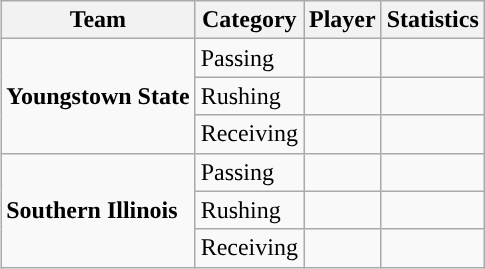<table class="wikitable" style="float: right;">
<tr>
<th>Team</th>
<th>Category</th>
<th>Player</th>
<th>Statistics</th>
</tr>
<tr>
<td rowspan=3><strong>Youngstown State</strong></td>
<td>Passing</td>
<td></td>
<td></td>
</tr>
<tr>
<td>Rushing</td>
<td></td>
<td></td>
</tr>
<tr>
<td>Receiving</td>
<td></td>
<td></td>
</tr>
<tr>
<td rowspan=3><strong>Southern Illinois</strong></td>
<td>Passing</td>
<td></td>
<td></td>
</tr>
<tr>
<td>Rushing</td>
<td></td>
<td></td>
</tr>
<tr>
<td>Receiving</td>
<td></td>
<td></td>
</tr>
</table>
